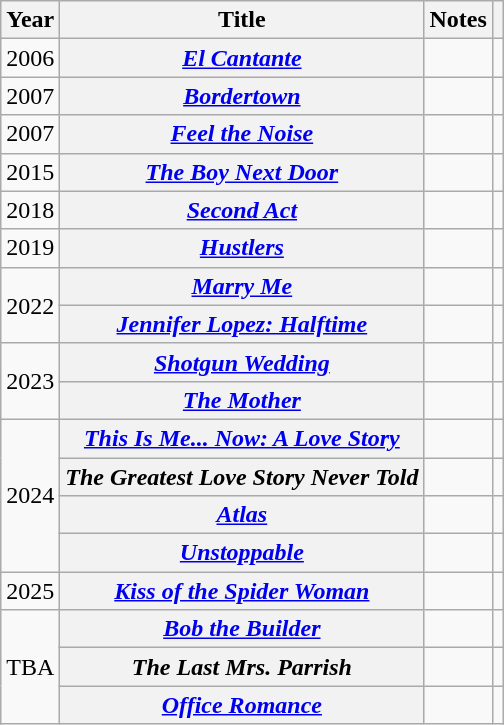<table class="wikitable sortable plainrowheaders">
<tr>
<th scope="col">Year</th>
<th scope="col">Title</th>
<th scope="col">Notes</th>
<th scope="col" class="unsortable"></th>
</tr>
<tr>
<td>2006</td>
<th scope="row"><em><a href='#'>El Cantante</a></em></th>
<td></td>
<td></td>
</tr>
<tr>
<td>2007</td>
<th scope="row"><em><a href='#'>Bordertown</a></em></th>
<td></td>
<td></td>
</tr>
<tr>
<td>2007</td>
<th scope="row"><em><a href='#'>Feel the Noise</a></em></th>
<td></td>
<td></td>
</tr>
<tr>
<td>2015</td>
<th scope="row"><em><a href='#'>The Boy Next Door</a></em></th>
<td></td>
<td></td>
</tr>
<tr>
<td>2018</td>
<th scope="row"><em><a href='#'>Second Act</a></em></th>
<td></td>
<td></td>
</tr>
<tr>
<td>2019</td>
<th scope="row"><em><a href='#'>Hustlers</a></em></th>
<td></td>
<td></td>
</tr>
<tr>
<td rowspan=2>2022</td>
<th scope="row"><em><a href='#'>Marry Me</a></em></th>
<td></td>
<td></td>
</tr>
<tr>
<th scope="row"><em><a href='#'>Jennifer Lopez: Halftime</a></em></th>
<td></td>
<td></td>
</tr>
<tr>
<td rowspan=2>2023</td>
<th scope="row"><em><a href='#'>Shotgun Wedding</a></em></th>
<td></td>
<td></td>
</tr>
<tr>
<th scope="row"><em><a href='#'>The Mother</a></em></th>
<td></td>
<td></td>
</tr>
<tr>
<td rowspan=4>2024</td>
<th scope="row"><em><a href='#'>This Is Me... Now: A Love Story</a></em></th>
<td></td>
<td></td>
</tr>
<tr>
<th scope="row"><em>The Greatest Love Story Never Told</em></th>
<td></td>
<td></td>
</tr>
<tr>
<th scope="row"><em><a href='#'>Atlas</a></em></th>
<td></td>
<td></td>
</tr>
<tr>
<th scope="row"><em><a href='#'>Unstoppable</a></em></th>
<td></td>
<td></td>
</tr>
<tr>
<td>2025</td>
<th scope="row"><em><a href='#'>Kiss of the Spider Woman</a></em></th>
<td></td>
<td></td>
</tr>
<tr>
<td rowspan=3>TBA</td>
<th scope="row"><em><a href='#'>Bob the Builder</a></em></th>
<td></td>
<td></td>
</tr>
<tr>
<th scope="row"><em>The Last Mrs. Parrish</em></th>
<td></td>
<td></td>
</tr>
<tr>
<th scope="row"><em><a href='#'>Office Romance</a></em></th>
<td></td>
<td></td>
</tr>
</table>
